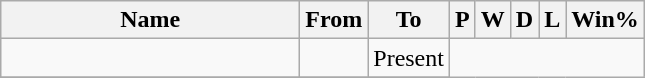<table class="wikitable sortable" style="text-align: center;">
<tr>
<th style="width:12em">Name</th>
<th>From</th>
<th>To</th>
<th>P</th>
<th>W</th>
<th>D</th>
<th>L</th>
<th>Win%</th>
</tr>
<tr>
<td align=left></td>
<td></td>
<td>Present<br></td>
</tr>
<tr>
</tr>
</table>
